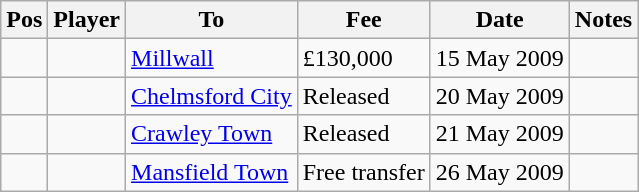<table class="wikitable">
<tr>
<th>Pos</th>
<th>Player</th>
<th>To</th>
<th>Fee</th>
<th>Date</th>
<th>Notes</th>
</tr>
<tr --->
<td></td>
<td></td>
<td><a href='#'>Millwall</a></td>
<td>£130,000</td>
<td>15 May 2009</td>
<td></td>
</tr>
<tr --->
<td></td>
<td></td>
<td><a href='#'>Chelmsford City</a></td>
<td>Released</td>
<td>20 May 2009</td>
<td></td>
</tr>
<tr --->
<td></td>
<td></td>
<td><a href='#'>Crawley Town</a></td>
<td>Released</td>
<td>21 May 2009</td>
<td></td>
</tr>
<tr --->
<td></td>
<td></td>
<td><a href='#'>Mansfield Town</a></td>
<td>Free transfer</td>
<td>26 May 2009</td>
<td></td>
</tr>
</table>
